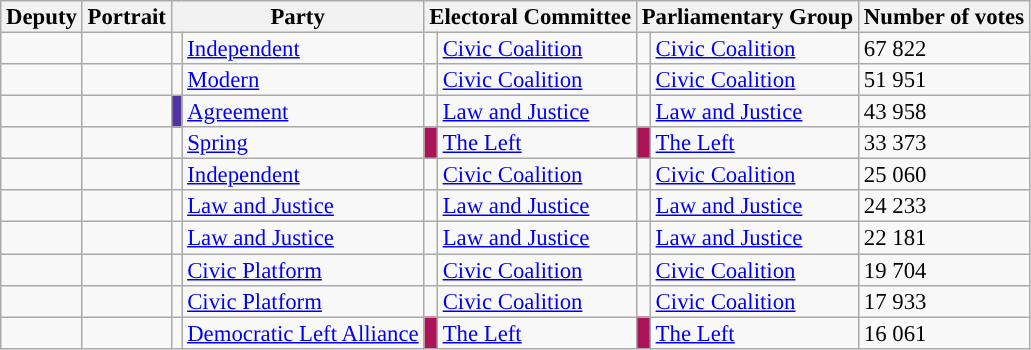<table class="wikitable sortable" style="font-size:95%;line-height:14px;">
<tr>
<th>Deputy</th>
<th>Portrait</th>
<th colspan="2">Party</th>
<th colspan="2">Electoral Committee</th>
<th colspan="2">Parliamentary Group</th>
<th>Number of votes</th>
</tr>
<tr>
<td></td>
<td></td>
<td style="background:"></td>
<td><a href='#'>Independent</a></td>
<td style="background:"></td>
<td><a href='#'>Civic Coalition</a></td>
<td style="background:"></td>
<td><a href='#'>Civic Coalition</a></td>
<td>67 822</td>
</tr>
<tr>
<td></td>
<td></td>
<td style="background:"></td>
<td><a href='#'>Modern</a></td>
<td style="background:"></td>
<td><a href='#'>Civic Coalition</a></td>
<td style="background:"></td>
<td><a href='#'>Civic Coalition</a></td>
<td>51 951</td>
</tr>
<tr>
<td></td>
<td></td>
<td style="background:#5234A5;"></td>
<td><a href='#'>Agreement</a></td>
<td style="background:"></td>
<td><a href='#'>Law and Justice</a></td>
<td style="background:"></td>
<td><a href='#'>Law and Justice</a></td>
<td>43 958</td>
</tr>
<tr>
<td></td>
<td></td>
<td style="background:"></td>
<td><a href='#'>Spring</a></td>
<td style="background:#AC145A;"></td>
<td><a href='#'>The Left</a></td>
<td style="background:#AC145A;"></td>
<td><a href='#'>The Left</a></td>
<td>33 373</td>
</tr>
<tr>
<td></td>
<td></td>
<td style="background:"></td>
<td><a href='#'>Independent</a></td>
<td style="background:"></td>
<td><a href='#'>Civic Coalition</a></td>
<td style="background:"></td>
<td><a href='#'>Civic Coalition</a></td>
<td>25 060</td>
</tr>
<tr>
<td></td>
<td></td>
<td style="background:"></td>
<td><a href='#'>Law and Justice</a></td>
<td style="background:"></td>
<td><a href='#'>Law and Justice</a></td>
<td style="background:"></td>
<td><a href='#'>Law and Justice</a></td>
<td>24 233</td>
</tr>
<tr>
<td></td>
<td></td>
<td style="background:"></td>
<td><a href='#'>Law and Justice</a></td>
<td style="background:"></td>
<td><a href='#'>Law and Justice</a></td>
<td style="background:"></td>
<td><a href='#'>Law and Justice</a></td>
<td>22 181</td>
</tr>
<tr>
<td></td>
<td></td>
<td style="background:"></td>
<td><a href='#'>Civic Platform</a></td>
<td style="background:"></td>
<td><a href='#'>Civic Coalition</a></td>
<td style="background:"></td>
<td><a href='#'>Civic Coalition</a></td>
<td>19 704</td>
</tr>
<tr>
<td></td>
<td></td>
<td style="background:"></td>
<td><a href='#'>Civic Platform</a></td>
<td style="background:"></td>
<td><a href='#'>Civic Coalition</a></td>
<td style="background:"></td>
<td><a href='#'>Civic Coalition</a></td>
<td>17 933</td>
</tr>
<tr>
<td></td>
<td></td>
<td style="background:"></td>
<td><a href='#'>Democratic Left Alliance</a></td>
<td style="background:#AC145A;"></td>
<td><a href='#'>The Left</a></td>
<td style="background:#AC145A;"></td>
<td><a href='#'>The Left</a></td>
<td>16 061</td>
</tr>
</table>
